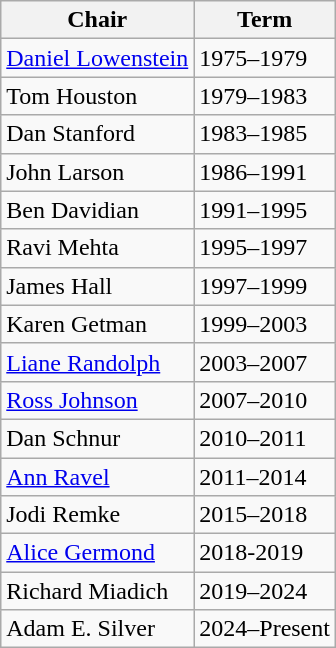<table class="wikitable">
<tr>
<th>Chair</th>
<th>Term</th>
</tr>
<tr>
<td><a href='#'>Daniel Lowenstein</a></td>
<td>1975–1979</td>
</tr>
<tr>
<td>Tom Houston</td>
<td>1979–1983</td>
</tr>
<tr>
<td>Dan Stanford</td>
<td>1983–1985</td>
</tr>
<tr>
<td>John Larson</td>
<td>1986–1991</td>
</tr>
<tr>
<td>Ben Davidian</td>
<td>1991–1995</td>
</tr>
<tr>
<td>Ravi Mehta</td>
<td>1995–1997</td>
</tr>
<tr>
<td>James Hall</td>
<td>1997–1999</td>
</tr>
<tr>
<td>Karen Getman</td>
<td>1999–2003</td>
</tr>
<tr>
<td><a href='#'>Liane Randolph</a></td>
<td>2003–2007</td>
</tr>
<tr>
<td><a href='#'>Ross Johnson</a></td>
<td>2007–2010</td>
</tr>
<tr>
<td>Dan Schnur</td>
<td>2010–2011</td>
</tr>
<tr>
<td><a href='#'>Ann Ravel</a></td>
<td>2011–2014</td>
</tr>
<tr>
<td>Jodi Remke</td>
<td>2015–2018</td>
</tr>
<tr>
<td><a href='#'>Alice Germond</a></td>
<td>2018-2019</td>
</tr>
<tr>
<td>Richard Miadich</td>
<td>2019–2024</td>
</tr>
<tr>
<td>Adam E. Silver</td>
<td>2024–Present</td>
</tr>
</table>
